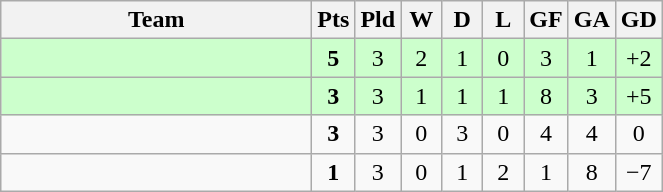<table class="wikitable" style="text-align:center;">
<tr>
<th style="width:200px;">Team</th>
<th width="20">Pts</th>
<th width="20">Pld</th>
<th width="20">W</th>
<th width="20">D</th>
<th width="20">L</th>
<th width="20">GF</th>
<th width="20">GA</th>
<th width="20">GD</th>
</tr>
<tr style="background:#cfc;">
<td style=text-align:left></td>
<td><strong>5</strong></td>
<td>3</td>
<td>2</td>
<td>1</td>
<td>0</td>
<td>3</td>
<td>1</td>
<td>+2</td>
</tr>
<tr style="background:#cfc;">
<td style=text-align:left></td>
<td><strong>3</strong></td>
<td>3</td>
<td>1</td>
<td>1</td>
<td>1</td>
<td>8</td>
<td>3</td>
<td>+5</td>
</tr>
<tr>
<td style=text-align:left></td>
<td><strong>3</strong></td>
<td>3</td>
<td>0</td>
<td>3</td>
<td>0</td>
<td>4</td>
<td>4</td>
<td>0</td>
</tr>
<tr>
<td style=text-align:left><strong></strong></td>
<td><strong>1</strong></td>
<td>3</td>
<td>0</td>
<td>1</td>
<td>2</td>
<td>1</td>
<td>8</td>
<td>−7</td>
</tr>
</table>
